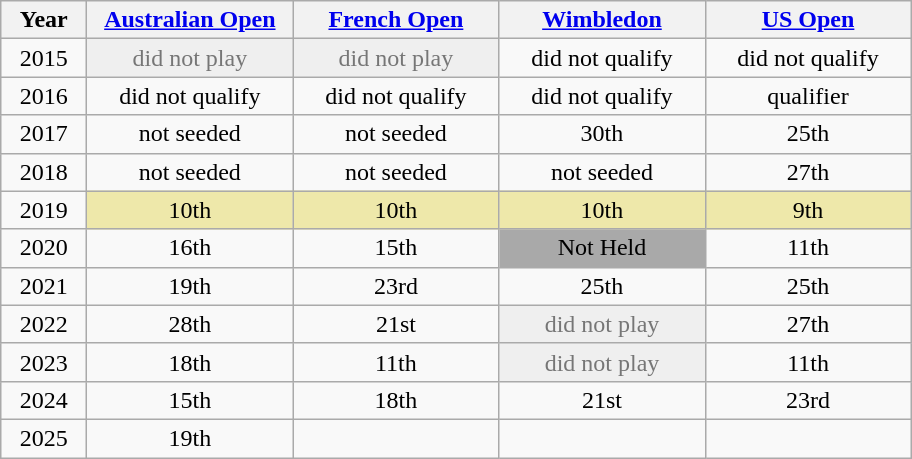<table class=wikitable style=font-size:100%;text-align:center>
<tr>
<th width=50>Year</th>
<th width=130><a href='#'>Australian Open</a></th>
<th width=130><a href='#'>French Open</a></th>
<th width=130><a href='#'>Wimbledon</a></th>
<th width=130><a href='#'>US Open</a></th>
</tr>
<tr>
<td>2015</td>
<td style=color:#767676 bgcolor=efefef>did not play</td>
<td style=color:#767676 bgcolor=efefef>did not play</td>
<td>did not qualify</td>
<td>did not qualify</td>
</tr>
<tr>
<td>2016</td>
<td>did not qualify</td>
<td>did not qualify</td>
<td>did not qualify</td>
<td>qualifier</td>
</tr>
<tr>
<td>2017</td>
<td>not seeded</td>
<td>not seeded</td>
<td>30th</td>
<td>25th</td>
</tr>
<tr>
<td>2018</td>
<td>not seeded</td>
<td>not seeded</td>
<td>not seeded</td>
<td>27th</td>
</tr>
<tr>
<td>2019</td>
<td bgcolor="eee8aa">10th</td>
<td bgcolor="eee8aa">10th</td>
<td bgcolor=eee8aa>10th</td>
<td bgcolor=eee8aa>9th</td>
</tr>
<tr>
<td>2020</td>
<td>16th</td>
<td>15th</td>
<td bgcolor="darkgray">Not Held</td>
<td>11th</td>
</tr>
<tr>
<td>2021</td>
<td>19th</td>
<td>23rd</td>
<td>25th</td>
<td>25th</td>
</tr>
<tr>
<td>2022</td>
<td>28th</td>
<td>21st</td>
<td style=color:#767676 bgcolor=efefef>did not play</td>
<td>27th</td>
</tr>
<tr>
<td>2023</td>
<td>18th</td>
<td>11th</td>
<td style=color:#767676 bgcolor=efefef>did not play</td>
<td>11th</td>
</tr>
<tr>
<td>2024</td>
<td>15th</td>
<td>18th</td>
<td>21st</td>
<td>23rd</td>
</tr>
<tr>
<td>2025</td>
<td>19th</td>
<td></td>
<td></td>
<td></td>
</tr>
</table>
